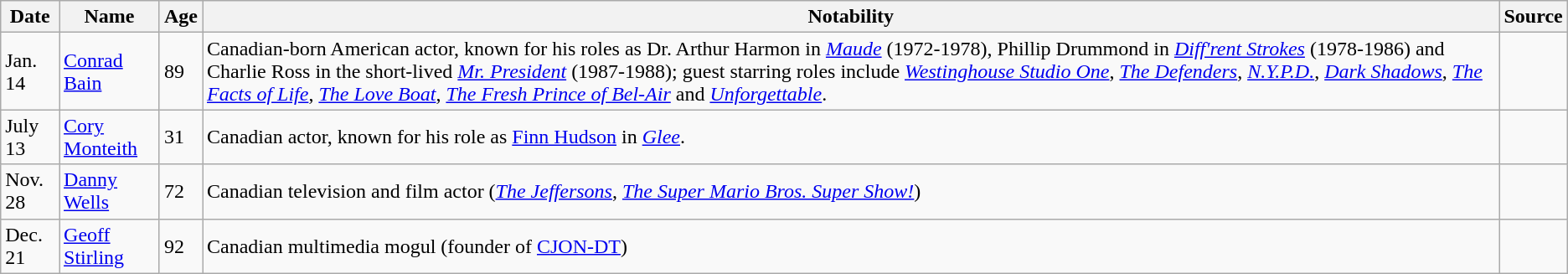<table class="wikitable">
<tr ">
<th>Date</th>
<th>Name</th>
<th>Age</th>
<th>Notability</th>
<th>Source</th>
</tr>
<tr>
<td>Jan. 14</td>
<td><a href='#'>Conrad Bain</a></td>
<td>89</td>
<td>Canadian-born American actor, known for his roles as Dr. Arthur Harmon in <em><a href='#'>Maude</a></em> (1972-1978), Phillip Drummond in <em><a href='#'>Diff'rent Strokes</a></em> (1978-1986) and Charlie Ross in the short-lived <em><a href='#'>Mr. President</a></em> (1987-1988); guest starring roles include <em><a href='#'>Westinghouse Studio One</a></em>, <em><a href='#'>The Defenders</a></em>, <em><a href='#'>N.Y.P.D.</a></em>, <em><a href='#'>Dark Shadows</a></em>, <em><a href='#'>The Facts of Life</a></em>, <em><a href='#'>The Love Boat</a></em>, <em><a href='#'>The Fresh Prince of Bel-Air</a></em> and <em><a href='#'>Unforgettable</a></em>.</td>
<td></td>
</tr>
<tr>
<td>July 13</td>
<td><a href='#'>Cory Monteith</a></td>
<td>31</td>
<td>Canadian actor, known for his role as <a href='#'>Finn Hudson</a> in <em><a href='#'>Glee</a></em>.</td>
<td></td>
</tr>
<tr>
<td>Nov. 28</td>
<td><a href='#'>Danny Wells</a></td>
<td>72</td>
<td>Canadian television and film actor (<em><a href='#'>The Jeffersons</a></em>, <em><a href='#'>The Super Mario Bros. Super Show!</a></em>)</td>
<td></td>
</tr>
<tr>
<td>Dec. 21</td>
<td><a href='#'>Geoff Stirling</a></td>
<td>92</td>
<td>Canadian multimedia mogul (founder of <a href='#'>CJON-DT</a>)</td>
<td></td>
</tr>
</table>
